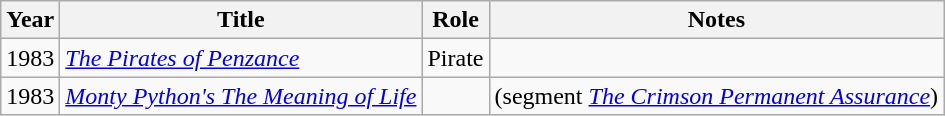<table class="wikitable">
<tr>
<th>Year</th>
<th>Title</th>
<th>Role</th>
<th>Notes</th>
</tr>
<tr>
<td>1983</td>
<td><em><a href='#'>The Pirates of Penzance</a></em></td>
<td>Pirate</td>
<td></td>
</tr>
<tr>
<td>1983</td>
<td><em><a href='#'>Monty Python's The Meaning of Life</a></em></td>
<td></td>
<td>(segment <em><a href='#'>The Crimson Permanent Assurance</a></em>)</td>
</tr>
</table>
